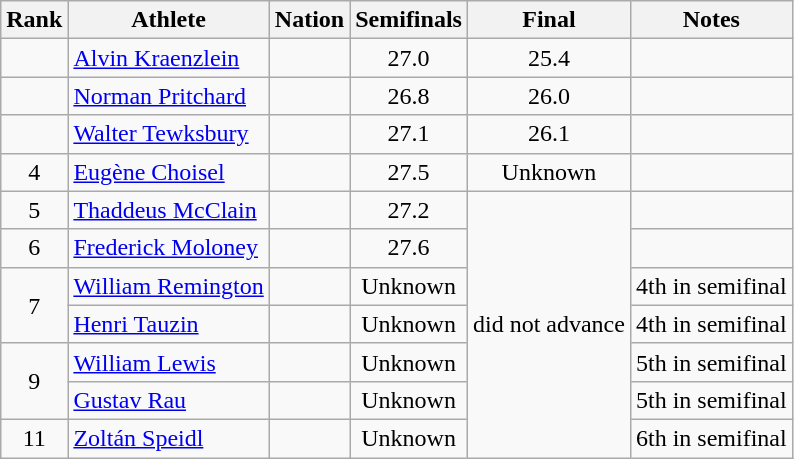<table class="wikitable sortable" style="text-align:center">
<tr>
<th>Rank</th>
<th>Athlete</th>
<th>Nation</th>
<th>Semifinals</th>
<th>Final</th>
<th>Notes</th>
</tr>
<tr>
<td></td>
<td align=left><a href='#'>Alvin Kraenzlein</a></td>
<td align=left></td>
<td>27.0</td>
<td>25.4</td>
<td></td>
</tr>
<tr>
<td></td>
<td align=left><a href='#'>Norman Pritchard</a></td>
<td align=left></td>
<td>26.8</td>
<td>26.0</td>
<td></td>
</tr>
<tr>
<td></td>
<td align=left><a href='#'>Walter Tewksbury</a></td>
<td align=left></td>
<td>27.1</td>
<td>26.1</td>
<td></td>
</tr>
<tr>
<td>4</td>
<td align=left><a href='#'>Eugène Choisel</a></td>
<td align=left></td>
<td>27.5</td>
<td data-sort-value=30.0>Unknown</td>
<td></td>
</tr>
<tr>
<td>5</td>
<td align=left><a href='#'>Thaddeus McClain</a></td>
<td align=left></td>
<td>27.2</td>
<td data-sort-value=99.9 rowspan=7>did not advance</td>
<td></td>
</tr>
<tr>
<td>6</td>
<td align=left><a href='#'>Frederick Moloney</a></td>
<td align=left></td>
<td>27.6</td>
<td></td>
</tr>
<tr>
<td rowspan=2>7</td>
<td align=left><a href='#'>William Remington</a></td>
<td align=left></td>
<td data-sort-value=30.0>Unknown</td>
<td>4th in semifinal</td>
</tr>
<tr>
<td align=left><a href='#'>Henri Tauzin</a></td>
<td align=left></td>
<td data-sort-value=30.0>Unknown</td>
<td>4th in semifinal</td>
</tr>
<tr>
<td rowspan=2>9</td>
<td align=left><a href='#'>William Lewis</a></td>
<td align=left></td>
<td data-sort-value=40.0>Unknown</td>
<td>5th in semifinal</td>
</tr>
<tr>
<td align=left><a href='#'>Gustav Rau</a></td>
<td align=left></td>
<td data-sort-value=40.0>Unknown</td>
<td>5th in semifinal</td>
</tr>
<tr>
<td>11</td>
<td align=left><a href='#'>Zoltán Speidl</a></td>
<td align=left></td>
<td data-sort-value=50.0>Unknown</td>
<td>6th in semifinal</td>
</tr>
</table>
